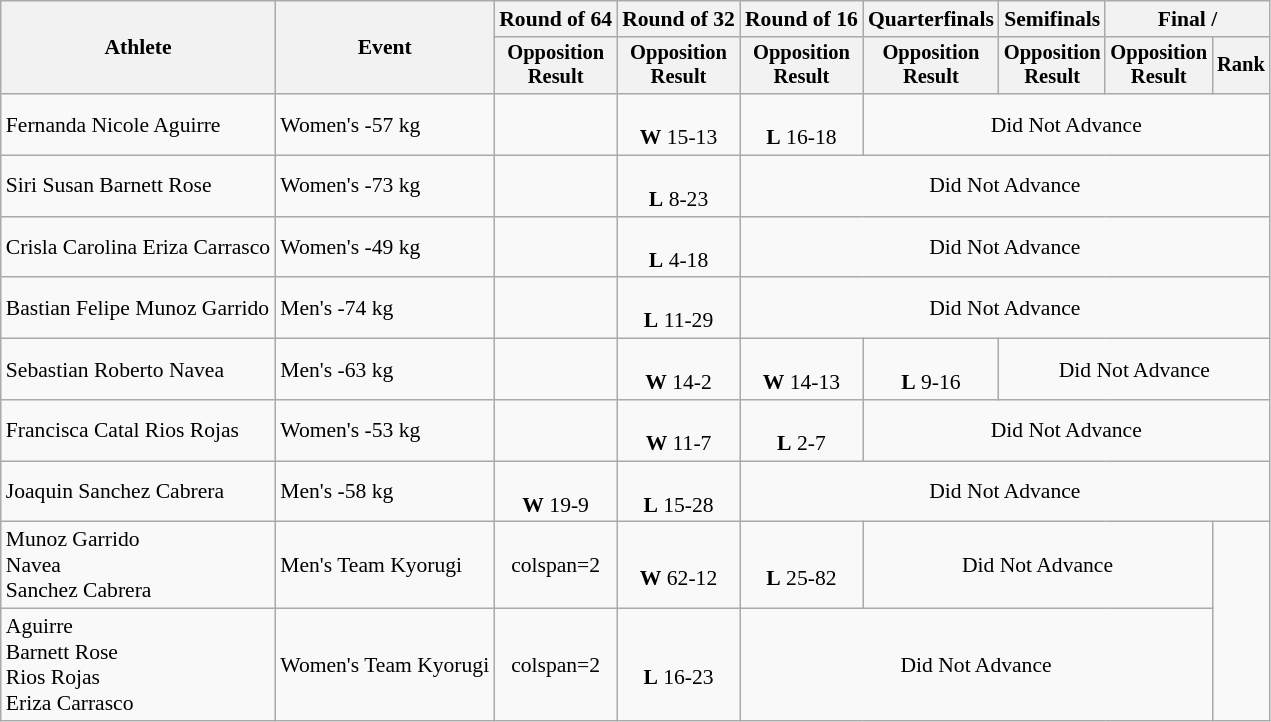<table class="wikitable" style="font-size:90%">
<tr>
<th rowspan="2">Athlete</th>
<th rowspan="2">Event</th>
<th>Round of 64</th>
<th>Round of 32</th>
<th>Round of 16</th>
<th>Quarterfinals</th>
<th>Semifinals</th>
<th colspan=2>Final / </th>
</tr>
<tr style="font-size:95%">
<th>Opposition<br>Result</th>
<th>Opposition<br>Result</th>
<th>Opposition<br>Result</th>
<th>Opposition<br>Result</th>
<th>Opposition<br>Result</th>
<th>Opposition<br>Result</th>
<th>Rank</th>
</tr>
<tr align=center>
<td align=left>Fernanda Nicole Aguirre</td>
<td align=left>Women's -57 kg</td>
<td></td>
<td><br><strong>W</strong> 15-13</td>
<td><br><strong>L</strong> 16-18</td>
<td colspan=4>Did Not Advance</td>
</tr>
<tr align=center>
<td align=left>Siri Susan Barnett Rose</td>
<td align=left>Women's -73 kg</td>
<td></td>
<td><br><strong>L</strong> 8-23</td>
<td colspan=5>Did Not Advance</td>
</tr>
<tr align=center>
<td align=left>Crisla Carolina Eriza Carrasco</td>
<td align=left>Women's -49 kg</td>
<td></td>
<td><br><strong>L</strong> 4-18</td>
<td colspan=5>Did Not Advance</td>
</tr>
<tr align=center>
<td align=left>Bastian Felipe Munoz Garrido</td>
<td align=left>Men's -74 kg</td>
<td></td>
<td><br><strong>L</strong> 11-29</td>
<td colspan=5>Did Not Advance</td>
</tr>
<tr align=center>
<td align=left>Sebastian Roberto Navea</td>
<td align=left>Men's -63 kg</td>
<td></td>
<td><br><strong>W</strong> 14-2</td>
<td><br><strong>W</strong> 14-13</td>
<td><br><strong>L</strong> 9-16</td>
<td colspan=3>Did Not Advance</td>
</tr>
<tr align=center>
<td align=left>Francisca Catal Rios Rojas</td>
<td align=left>Women's -53 kg</td>
<td></td>
<td><br><strong>W</strong> 11-7</td>
<td><br><strong>L</strong> 2-7</td>
<td colspan=4>Did Not Advance</td>
</tr>
<tr align=center>
<td align=left>Joaquin Sanchez Cabrera</td>
<td align=left>Men's -58 kg</td>
<td><br><strong>W</strong> 19-9</td>
<td><br><strong>L</strong> 15-28</td>
<td colspan=5>Did Not Advance</td>
</tr>
<tr align=center>
<td align=left>Munoz Garrido<br>Navea<br>Sanchez Cabrera</td>
<td align=left>Men's Team Kyorugi</td>
<td>colspan=2 </td>
<td><br><strong>W</strong> 62-12</td>
<td><br><strong>L</strong> 25-82</td>
<td colspan=3>Did Not Advance</td>
</tr>
<tr align=center>
<td align=left>Aguirre<br>Barnett Rose<br>Rios Rojas<br>Eriza Carrasco</td>
<td align=left>Women's Team Kyorugi</td>
<td>colspan=2 </td>
<td><br><strong>L</strong> 16-23</td>
<td colspan=4>Did Not Advance</td>
</tr>
</table>
